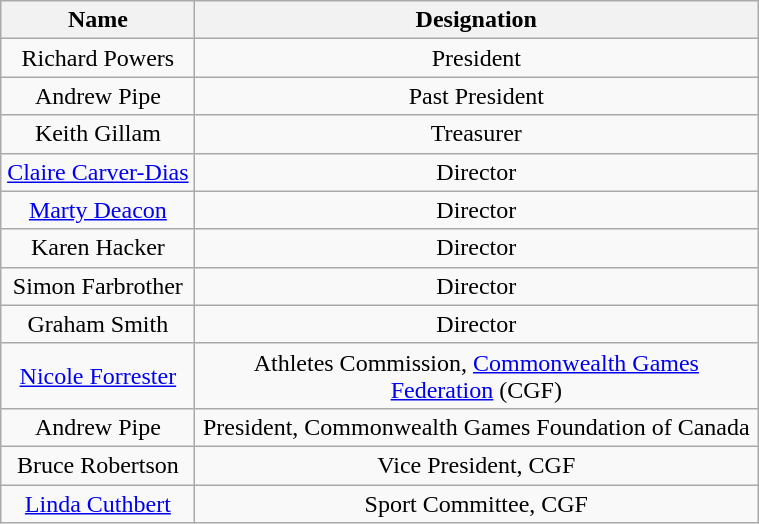<table class="wikitable " border="5" width=40%>
<tr>
<th>Name</th>
<th>Designation</th>
</tr>
<tr>
<td align=center>Richard Powers</td>
<td align=center>President</td>
</tr>
<tr>
<td align=center>Andrew Pipe</td>
<td align=center>Past President</td>
</tr>
<tr>
<td align=center>Keith Gillam</td>
<td align=center>Treasurer</td>
</tr>
<tr>
<td align=center><a href='#'>Claire Carver-Dias</a></td>
<td align=center>Director</td>
</tr>
<tr>
<td align=center><a href='#'>Marty Deacon</a></td>
<td align=center>Director</td>
</tr>
<tr>
<td align=center>Karen Hacker</td>
<td align=center>Director</td>
</tr>
<tr>
<td align=center>Simon Farbrother</td>
<td align=center>Director</td>
</tr>
<tr>
<td align=center>Graham Smith</td>
<td align=center>Director</td>
</tr>
<tr>
<td align=center><a href='#'>Nicole Forrester</a></td>
<td align=center>Athletes Commission, <a href='#'>Commonwealth Games</a><br><a href='#'>Federation</a> (CGF)</td>
</tr>
<tr>
<td align=center>Andrew Pipe</td>
<td align=center>President, Commonwealth Games Foundation of Canada</td>
</tr>
<tr>
<td align=center>Bruce Robertson</td>
<td align=center>Vice President, CGF</td>
</tr>
<tr>
<td align=center><a href='#'>Linda Cuthbert</a></td>
<td align=center>Sport Committee, CGF</td>
</tr>
</table>
